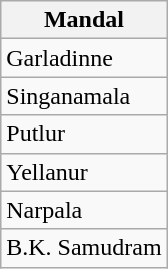<table class="wikitable sortable static-row-numbers static-row-header-hash">
<tr>
<th>Mandal</th>
</tr>
<tr>
<td>Garladinne</td>
</tr>
<tr>
<td>Singanamala</td>
</tr>
<tr>
<td>Putlur</td>
</tr>
<tr>
<td>Yellanur</td>
</tr>
<tr>
<td>Narpala</td>
</tr>
<tr>
<td>B.K. Samudram</td>
</tr>
</table>
